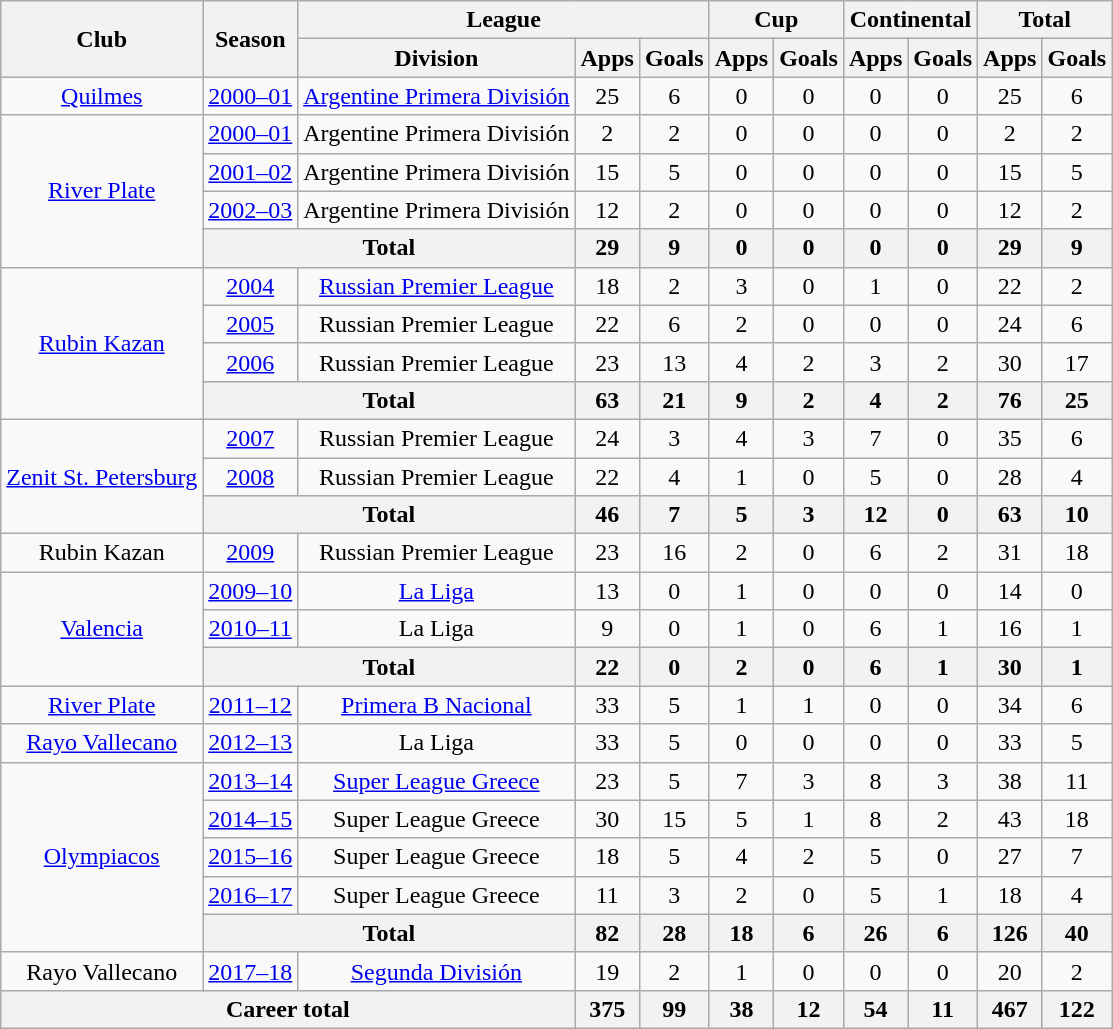<table class="wikitable" style="text-align: center;">
<tr>
<th rowspan="2">Club</th>
<th rowspan="2">Season</th>
<th colspan="3">League</th>
<th colspan="2">Cup</th>
<th colspan="2">Continental</th>
<th colspan="2">Total</th>
</tr>
<tr>
<th>Division</th>
<th>Apps</th>
<th>Goals</th>
<th>Apps</th>
<th>Goals</th>
<th>Apps</th>
<th>Goals</th>
<th>Apps</th>
<th>Goals</th>
</tr>
<tr>
<td><a href='#'>Quilmes</a></td>
<td><a href='#'>2000–01</a></td>
<td><a href='#'>Argentine Primera División</a></td>
<td>25</td>
<td>6</td>
<td>0</td>
<td>0</td>
<td>0</td>
<td>0</td>
<td>25</td>
<td>6</td>
</tr>
<tr>
<td rowspan="4"><a href='#'>River Plate</a></td>
<td><a href='#'>2000–01</a></td>
<td>Argentine Primera División</td>
<td>2</td>
<td>2</td>
<td>0</td>
<td>0</td>
<td>0</td>
<td>0</td>
<td>2</td>
<td>2</td>
</tr>
<tr>
<td><a href='#'>2001–02</a></td>
<td>Argentine Primera División</td>
<td>15</td>
<td>5</td>
<td>0</td>
<td>0</td>
<td>0</td>
<td>0</td>
<td>15</td>
<td>5</td>
</tr>
<tr>
<td><a href='#'>2002–03</a></td>
<td>Argentine Primera División</td>
<td>12</td>
<td>2</td>
<td>0</td>
<td>0</td>
<td>0</td>
<td>0</td>
<td>12</td>
<td>2</td>
</tr>
<tr>
<th colspan="2">Total</th>
<th>29</th>
<th>9</th>
<th>0</th>
<th>0</th>
<th>0</th>
<th>0</th>
<th>29</th>
<th>9</th>
</tr>
<tr>
<td rowspan="4"><a href='#'>Rubin Kazan</a></td>
<td><a href='#'>2004</a></td>
<td><a href='#'>Russian Premier League</a></td>
<td>18</td>
<td>2</td>
<td>3</td>
<td>0</td>
<td>1</td>
<td>0</td>
<td>22</td>
<td>2</td>
</tr>
<tr>
<td><a href='#'>2005</a></td>
<td>Russian Premier League</td>
<td>22</td>
<td>6</td>
<td>2</td>
<td>0</td>
<td>0</td>
<td>0</td>
<td>24</td>
<td>6</td>
</tr>
<tr>
<td><a href='#'>2006</a></td>
<td>Russian Premier League</td>
<td>23</td>
<td>13</td>
<td>4</td>
<td>2</td>
<td>3</td>
<td>2</td>
<td>30</td>
<td>17</td>
</tr>
<tr>
<th colspan="2">Total</th>
<th>63</th>
<th>21</th>
<th>9</th>
<th>2</th>
<th>4</th>
<th>2</th>
<th>76</th>
<th>25</th>
</tr>
<tr>
<td rowspan="3"><a href='#'>Zenit St. Petersburg</a></td>
<td><a href='#'>2007</a></td>
<td>Russian Premier League</td>
<td>24</td>
<td>3</td>
<td>4</td>
<td>3</td>
<td>7</td>
<td>0</td>
<td>35</td>
<td>6</td>
</tr>
<tr>
<td><a href='#'>2008</a></td>
<td>Russian Premier League</td>
<td>22</td>
<td>4</td>
<td>1</td>
<td>0</td>
<td>5</td>
<td>0</td>
<td>28</td>
<td>4</td>
</tr>
<tr>
<th colspan="2">Total</th>
<th>46</th>
<th>7</th>
<th>5</th>
<th>3</th>
<th>12</th>
<th>0</th>
<th>63</th>
<th>10</th>
</tr>
<tr>
<td>Rubin Kazan</td>
<td><a href='#'>2009</a></td>
<td>Russian Premier League</td>
<td>23</td>
<td>16</td>
<td>2</td>
<td>0</td>
<td>6</td>
<td>2</td>
<td>31</td>
<td>18</td>
</tr>
<tr>
<td rowspan="3"><a href='#'>Valencia</a></td>
<td><a href='#'>2009–10</a></td>
<td><a href='#'>La Liga</a></td>
<td>13</td>
<td>0</td>
<td>1</td>
<td>0</td>
<td>0</td>
<td>0</td>
<td>14</td>
<td>0</td>
</tr>
<tr>
<td><a href='#'>2010–11</a></td>
<td>La Liga</td>
<td>9</td>
<td>0</td>
<td>1</td>
<td>0</td>
<td>6</td>
<td>1</td>
<td>16</td>
<td>1</td>
</tr>
<tr>
<th colspan="2">Total</th>
<th>22</th>
<th>0</th>
<th>2</th>
<th>0</th>
<th>6</th>
<th>1</th>
<th>30</th>
<th>1</th>
</tr>
<tr>
<td><a href='#'>River Plate</a></td>
<td><a href='#'>2011–12</a></td>
<td><a href='#'>Primera B Nacional</a></td>
<td>33</td>
<td>5</td>
<td>1</td>
<td>1</td>
<td>0</td>
<td>0</td>
<td>34</td>
<td>6</td>
</tr>
<tr>
<td><a href='#'>Rayo Vallecano</a></td>
<td><a href='#'>2012–13</a></td>
<td>La Liga</td>
<td>33</td>
<td>5</td>
<td>0</td>
<td>0</td>
<td>0</td>
<td>0</td>
<td>33</td>
<td>5</td>
</tr>
<tr>
<td rowspan="5"><a href='#'>Olympiacos</a></td>
<td><a href='#'>2013–14</a></td>
<td><a href='#'>Super League Greece</a></td>
<td>23</td>
<td>5</td>
<td>7</td>
<td>3</td>
<td>8</td>
<td>3</td>
<td>38</td>
<td>11</td>
</tr>
<tr>
<td><a href='#'>2014–15</a></td>
<td>Super League Greece</td>
<td>30</td>
<td>15</td>
<td>5</td>
<td>1</td>
<td>8</td>
<td>2</td>
<td>43</td>
<td>18</td>
</tr>
<tr>
<td><a href='#'>2015–16</a></td>
<td>Super League Greece</td>
<td>18</td>
<td>5</td>
<td>4</td>
<td>2</td>
<td>5</td>
<td>0</td>
<td>27</td>
<td>7</td>
</tr>
<tr>
<td><a href='#'>2016–17</a></td>
<td>Super League Greece</td>
<td>11</td>
<td>3</td>
<td>2</td>
<td>0</td>
<td>5</td>
<td>1</td>
<td>18</td>
<td>4</td>
</tr>
<tr>
<th colspan="2">Total</th>
<th>82</th>
<th>28</th>
<th>18</th>
<th>6</th>
<th>26</th>
<th>6</th>
<th>126</th>
<th>40</th>
</tr>
<tr>
<td>Rayo Vallecano</td>
<td><a href='#'>2017–18</a></td>
<td><a href='#'>Segunda División</a></td>
<td>19</td>
<td>2</td>
<td>1</td>
<td>0</td>
<td>0</td>
<td>0</td>
<td>20</td>
<td>2</td>
</tr>
<tr>
<th colspan="3">Career total</th>
<th>375</th>
<th>99</th>
<th>38</th>
<th>12</th>
<th>54</th>
<th>11</th>
<th>467</th>
<th>122</th>
</tr>
</table>
